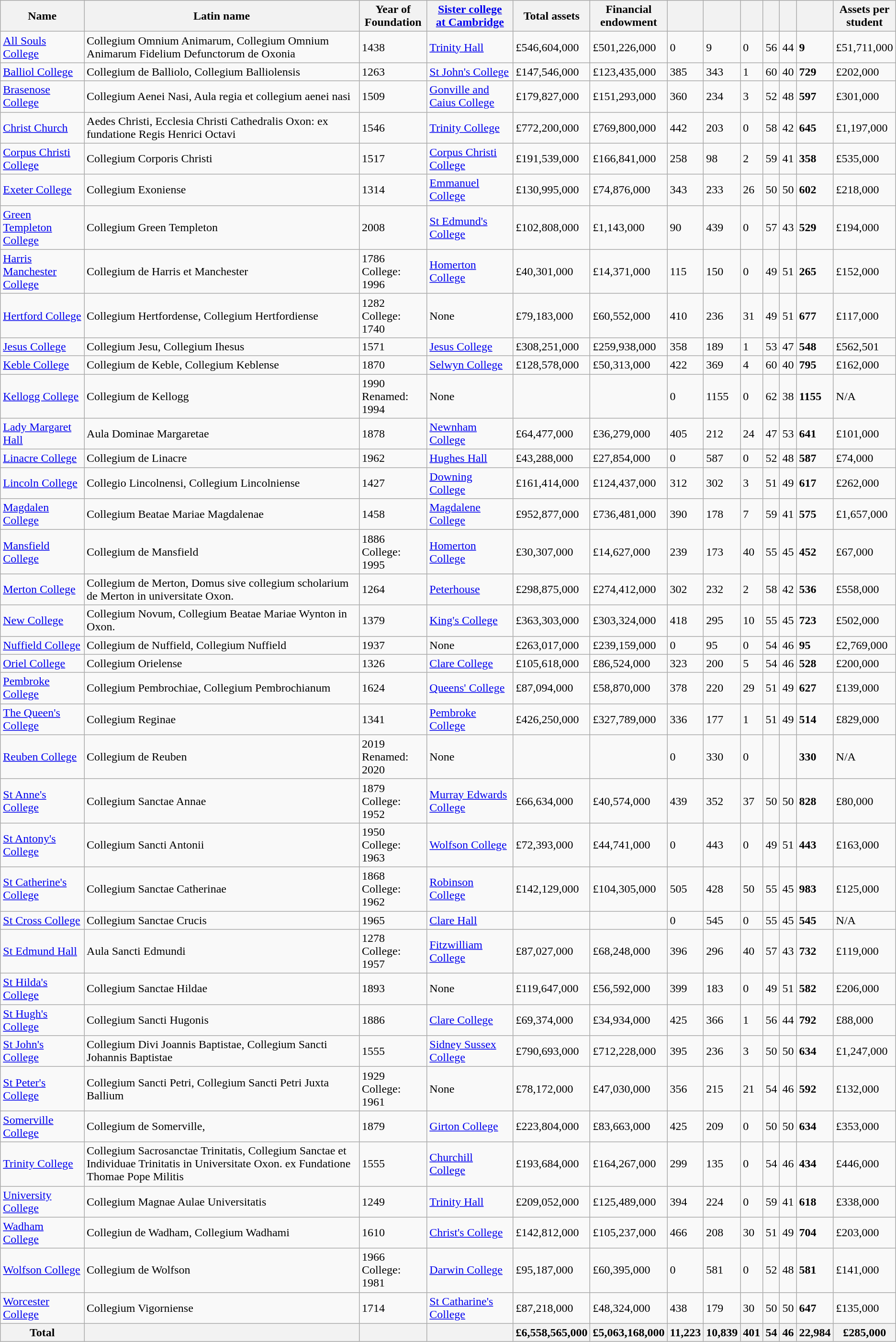<table class="wikitable sortable">
<tr>
<th>Name</th>
<th>Latin name</th>
<th>Year of<br>Foundation</th>
<th><a href='#'>Sister college<br>at Cambridge</a></th>
<th>Total assets</th>
<th>Financial<br>endowment</th>
<th></th>
<th></th>
<th></th>
<th></th>
<th></th>
<th></th>
<th>Assets per<br>student</th>
</tr>
<tr>
<td> <a href='#'>All Souls College</a></td>
<td>Collegium Omnium Animarum, Collegium Omnium Animarum Fidelium Defunctorum de Oxonia</td>
<td>1438</td>
<td><a href='#'>Trinity Hall</a></td>
<td>£546,604,000</td>
<td>£501,226,000</td>
<td>0</td>
<td>9</td>
<td>0</td>
<td>56</td>
<td>44</td>
<td><strong>9</strong></td>
<td>£51,711,000</td>
</tr>
<tr>
<td> <a href='#'>Balliol College</a></td>
<td>Collegium de Balliolo, Collegium Balliolensis</td>
<td>1263</td>
<td><a href='#'>St John's College</a></td>
<td>£147,546,000</td>
<td>£123,435,000</td>
<td>385</td>
<td>343</td>
<td>1</td>
<td>60</td>
<td>40</td>
<td><strong>729</strong></td>
<td>£202,000</td>
</tr>
<tr>
<td> <a href='#'>Brasenose College</a></td>
<td>Collegium Aenei Nasi, Aula regia et collegium aenei nasi</td>
<td>1509</td>
<td><a href='#'>Gonville and Caius College</a></td>
<td>£179,827,000</td>
<td>£151,293,000</td>
<td>360</td>
<td>234</td>
<td>3</td>
<td>52</td>
<td>48</td>
<td><strong>597</strong></td>
<td>£301,000</td>
</tr>
<tr>
<td> <a href='#'>Christ Church</a></td>
<td>Aedes Christi, Ecclesia Christi Cathedralis Oxon: ex fundatione Regis Henrici Octavi</td>
<td>1546</td>
<td><a href='#'>Trinity College</a></td>
<td>£772,200,000</td>
<td>£769,800,000</td>
<td>442</td>
<td>203</td>
<td>0</td>
<td>58</td>
<td>42</td>
<td><strong>645</strong></td>
<td>£1,197,000</td>
</tr>
<tr>
<td> <a href='#'>Corpus Christi College</a></td>
<td>Collegium Corporis Christi</td>
<td>1517</td>
<td><a href='#'>Corpus Christi College</a></td>
<td>£191,539,000</td>
<td>£166,841,000</td>
<td>258</td>
<td>98</td>
<td>2</td>
<td>59</td>
<td>41</td>
<td><strong>358</strong></td>
<td>£535,000</td>
</tr>
<tr>
<td> <a href='#'>Exeter College</a></td>
<td>Collegium Exoniense</td>
<td>1314</td>
<td><a href='#'>Emmanuel College</a></td>
<td>£130,995,000</td>
<td>£74,876,000</td>
<td>343</td>
<td>233</td>
<td>26</td>
<td>50</td>
<td>50</td>
<td><strong>602</strong></td>
<td>£218,000</td>
</tr>
<tr>
<td> <a href='#'>Green Templeton College</a></td>
<td>Collegium Green Templeton</td>
<td>2008</td>
<td><a href='#'>St Edmund's College</a></td>
<td>£102,808,000</td>
<td>£1,143,000</td>
<td>90</td>
<td>439</td>
<td>0</td>
<td>57</td>
<td>43</td>
<td><strong>529</strong></td>
<td>£194,000</td>
</tr>
<tr>
<td> <a href='#'>Harris Manchester College</a></td>
<td>Collegium de Harris et Manchester</td>
<td>1786<br>College: 1996</td>
<td><a href='#'>Homerton College</a></td>
<td>£40,301,000</td>
<td>£14,371,000</td>
<td>115</td>
<td>150</td>
<td>0</td>
<td>49</td>
<td>51</td>
<td><strong>265</strong></td>
<td>£152,000</td>
</tr>
<tr>
<td> <a href='#'>Hertford College</a></td>
<td>Collegium Hertfordense, Collegium Hertfordiense</td>
<td>1282<br>College: 1740</td>
<td>None</td>
<td>£79,183,000</td>
<td>£60,552,000</td>
<td>410</td>
<td>236</td>
<td>31</td>
<td>49</td>
<td>51</td>
<td><strong>677</strong></td>
<td>£117,000</td>
</tr>
<tr>
<td> <a href='#'>Jesus College</a></td>
<td>Collegium Jesu, Collegium Ihesus</td>
<td>1571</td>
<td><a href='#'>Jesus College</a></td>
<td>£308,251,000</td>
<td>£259,938,000</td>
<td>358</td>
<td>189</td>
<td>1</td>
<td>53</td>
<td>47</td>
<td><strong>548</strong></td>
<td>£562,501</td>
</tr>
<tr>
<td> <a href='#'>Keble College</a></td>
<td>Collegium de Keble, Collegium Keblense</td>
<td>1870</td>
<td><a href='#'>Selwyn College</a></td>
<td>£128,578,000</td>
<td>£50,313,000</td>
<td>422</td>
<td>369</td>
<td>4</td>
<td>60</td>
<td>40</td>
<td><strong>795</strong></td>
<td>£162,000</td>
</tr>
<tr>
<td> <a href='#'>Kellogg College</a></td>
<td>Collegium de Kellogg</td>
<td>1990<br>Renamed: 1994</td>
<td>None</td>
<td></td>
<td></td>
<td>0</td>
<td>1155</td>
<td>0</td>
<td>62</td>
<td>38</td>
<td><strong>1155</strong></td>
<td>N/A</td>
</tr>
<tr>
<td> <a href='#'>Lady Margaret Hall</a></td>
<td>Aula Dominae Margaretae</td>
<td>1878</td>
<td><a href='#'>Newnham College</a></td>
<td>£64,477,000</td>
<td>£36,279,000</td>
<td>405</td>
<td>212</td>
<td>24</td>
<td>47</td>
<td>53</td>
<td><strong>641</strong></td>
<td>£101,000</td>
</tr>
<tr>
<td> <a href='#'>Linacre College</a></td>
<td>Collegium de Linacre</td>
<td>1962</td>
<td><a href='#'>Hughes Hall</a></td>
<td>£43,288,000</td>
<td>£27,854,000</td>
<td>0</td>
<td>587</td>
<td>0</td>
<td>52</td>
<td>48</td>
<td><strong>587</strong></td>
<td>£74,000</td>
</tr>
<tr>
<td> <a href='#'>Lincoln College</a></td>
<td>Collegio Lincolnensi, Collegium Lincolniense</td>
<td>1427</td>
<td><a href='#'>Downing College</a></td>
<td>£161,414,000</td>
<td>£124,437,000</td>
<td>312</td>
<td>302</td>
<td>3</td>
<td>51</td>
<td>49</td>
<td><strong>617</strong></td>
<td>£262,000</td>
</tr>
<tr>
<td> <a href='#'>Magdalen College</a></td>
<td>Collegium Beatae Mariae Magdalenae</td>
<td>1458</td>
<td><a href='#'>Magdalene College</a></td>
<td>£952,877,000</td>
<td>£736,481,000</td>
<td>390</td>
<td>178</td>
<td>7</td>
<td>59</td>
<td>41</td>
<td><strong>575</strong></td>
<td>£1,657,000</td>
</tr>
<tr>
<td> <a href='#'>Mansfield College</a></td>
<td>Collegium de Mansfield</td>
<td>1886<br>College: 1995</td>
<td><a href='#'>Homerton College</a></td>
<td>£30,307,000</td>
<td>£14,627,000</td>
<td>239</td>
<td>173</td>
<td>40</td>
<td>55</td>
<td>45</td>
<td><strong>452</strong></td>
<td>£67,000</td>
</tr>
<tr>
<td> <a href='#'>Merton College</a></td>
<td>Collegium de Merton, Domus sive collegium scholarium de Merton in universitate Oxon.</td>
<td>1264</td>
<td><a href='#'>Peterhouse</a></td>
<td>£298,875,000</td>
<td>£274,412,000</td>
<td>302</td>
<td>232</td>
<td>2</td>
<td>58</td>
<td>42</td>
<td><strong>536</strong></td>
<td>£558,000</td>
</tr>
<tr>
<td> <a href='#'>New College</a></td>
<td>Collegium Novum, Collegium Beatae Mariae Wynton in Oxon.</td>
<td>1379</td>
<td><a href='#'>King's College</a></td>
<td>£363,303,000</td>
<td>£303,324,000</td>
<td>418</td>
<td>295</td>
<td>10</td>
<td>55</td>
<td>45</td>
<td><strong>723</strong></td>
<td>£502,000</td>
</tr>
<tr>
<td> <a href='#'>Nuffield College</a></td>
<td>Collegium de Nuffield, Collegium Nuffield</td>
<td>1937</td>
<td>None</td>
<td>£263,017,000</td>
<td>£239,159,000</td>
<td>0</td>
<td>95</td>
<td>0</td>
<td>54</td>
<td>46</td>
<td><strong>95</strong></td>
<td>£2,769,000</td>
</tr>
<tr>
<td> <a href='#'>Oriel College</a></td>
<td>Collegium Orielense</td>
<td>1326</td>
<td><a href='#'>Clare College</a></td>
<td>£105,618,000</td>
<td>£86,524,000</td>
<td>323</td>
<td>200</td>
<td>5</td>
<td>54</td>
<td>46</td>
<td><strong>528</strong></td>
<td>£200,000</td>
</tr>
<tr>
<td> <a href='#'>Pembroke College</a></td>
<td>Collegium Pembrochiae, Collegium Pembrochianum</td>
<td>1624</td>
<td><a href='#'>Queens' College</a></td>
<td>£87,094,000</td>
<td>£58,870,000</td>
<td>378</td>
<td>220</td>
<td>29</td>
<td>51</td>
<td>49</td>
<td><strong>627</strong></td>
<td>£139,000</td>
</tr>
<tr>
<td> <a href='#'>The Queen's College</a></td>
<td>Collegium Reginae</td>
<td>1341</td>
<td><a href='#'>Pembroke College</a></td>
<td>£426,250,000</td>
<td>£327,789,000</td>
<td>336</td>
<td>177</td>
<td>1</td>
<td>51</td>
<td>49</td>
<td><strong>514</strong></td>
<td>£829,000</td>
</tr>
<tr>
<td> <a href='#'>Reuben College</a></td>
<td>Collegium de Reuben</td>
<td>2019<br>Renamed: 2020</td>
<td>None</td>
<td></td>
<td></td>
<td>0</td>
<td>330</td>
<td>0</td>
<td></td>
<td></td>
<td><strong>330</strong></td>
<td>N/A</td>
</tr>
<tr>
<td> <a href='#'>St Anne's College</a></td>
<td>Collegium Sanctae Annae</td>
<td>1879<br>College: 1952</td>
<td><a href='#'>Murray Edwards College</a></td>
<td>£66,634,000</td>
<td>£40,574,000</td>
<td>439</td>
<td>352</td>
<td>37</td>
<td>50</td>
<td>50</td>
<td><strong>828</strong></td>
<td>£80,000</td>
</tr>
<tr>
<td> <a href='#'>St Antony's College</a></td>
<td>Collegium Sancti Antonii</td>
<td>1950<br>College: 1963</td>
<td><a href='#'>Wolfson College</a></td>
<td>£72,393,000</td>
<td>£44,741,000</td>
<td>0</td>
<td>443</td>
<td>0</td>
<td>49</td>
<td>51</td>
<td><strong>443</strong></td>
<td>£163,000</td>
</tr>
<tr>
<td> <a href='#'>St Catherine's College</a></td>
<td>Collegium Sanctae Catherinae</td>
<td>1868<br>College: 1962</td>
<td><a href='#'>Robinson College</a></td>
<td>£142,129,000</td>
<td>£104,305,000</td>
<td>505</td>
<td>428</td>
<td>50</td>
<td>55</td>
<td>45</td>
<td><strong>983</strong></td>
<td>£125,000</td>
</tr>
<tr>
<td> <a href='#'>St Cross College</a></td>
<td>Collegium Sanctae Crucis</td>
<td>1965</td>
<td><a href='#'>Clare Hall</a></td>
<td></td>
<td></td>
<td>0</td>
<td>545</td>
<td>0</td>
<td>55</td>
<td>45</td>
<td><strong>545</strong></td>
<td>N/A</td>
</tr>
<tr>
<td> <a href='#'>St Edmund Hall</a></td>
<td>Aula Sancti Edmundi</td>
<td>1278 <br>College: 1957</td>
<td><a href='#'>Fitzwilliam College</a></td>
<td>£87,027,000</td>
<td>£68,248,000</td>
<td>396</td>
<td>296</td>
<td>40</td>
<td>57</td>
<td>43</td>
<td><strong>732</strong></td>
<td>£119,000</td>
</tr>
<tr>
<td> <a href='#'>St Hilda's College</a></td>
<td>Collegium Sanctae Hildae</td>
<td>1893</td>
<td>None</td>
<td>£119,647,000</td>
<td>£56,592,000</td>
<td>399</td>
<td>183</td>
<td>0</td>
<td>49</td>
<td>51</td>
<td><strong>582</strong></td>
<td>£206,000</td>
</tr>
<tr>
<td> <a href='#'>St Hugh's College</a></td>
<td>Collegium Sancti Hugonis</td>
<td>1886</td>
<td><a href='#'>Clare College</a></td>
<td>£69,374,000</td>
<td>£34,934,000</td>
<td>425</td>
<td>366</td>
<td>1</td>
<td>56</td>
<td>44</td>
<td><strong>792</strong></td>
<td>£88,000</td>
</tr>
<tr>
<td> <a href='#'>St John's College</a></td>
<td>Collegium Divi Joannis Baptistae, Collegium Sancti Johannis Baptistae</td>
<td>1555</td>
<td><a href='#'>Sidney Sussex College</a></td>
<td>£790,693,000</td>
<td>£712,228,000</td>
<td>395</td>
<td>236</td>
<td>3</td>
<td>50</td>
<td>50</td>
<td><strong>634</strong></td>
<td>£1,247,000</td>
</tr>
<tr>
<td> <a href='#'>St Peter's College</a></td>
<td>Collegium Sancti Petri, Collegium Sancti Petri Juxta Ballium</td>
<td>1929<br>College: 1961</td>
<td>None</td>
<td>£78,172,000</td>
<td>£47,030,000</td>
<td>356</td>
<td>215</td>
<td>21</td>
<td>54</td>
<td>46</td>
<td><strong>592</strong></td>
<td>£132,000</td>
</tr>
<tr>
<td> <a href='#'>Somerville College</a></td>
<td>Collegium de Somerville,</td>
<td>1879</td>
<td><a href='#'>Girton College</a></td>
<td>£223,804,000</td>
<td>£83,663,000</td>
<td>425</td>
<td>209</td>
<td>0</td>
<td>50</td>
<td>50</td>
<td><strong>634</strong></td>
<td>£353,000</td>
</tr>
<tr>
<td> <a href='#'>Trinity College</a></td>
<td>Collegium Sacrosanctae Trinitatis, Collegium Sanctae et Individuae Trinitatis in Universitate Oxon. ex Fundatione Thomae Pope Militis</td>
<td>1555</td>
<td><a href='#'>Churchill College</a></td>
<td>£193,684,000</td>
<td>£164,267,000</td>
<td>299</td>
<td>135</td>
<td>0</td>
<td>54</td>
<td>46</td>
<td><strong>434</strong></td>
<td>£446,000</td>
</tr>
<tr>
<td> <a href='#'>University College</a></td>
<td>Collegium Magnae Aulae Universitatis</td>
<td>1249</td>
<td><a href='#'>Trinity Hall</a></td>
<td>£209,052,000</td>
<td>£125,489,000</td>
<td>394</td>
<td>224</td>
<td>0</td>
<td>59</td>
<td>41</td>
<td><strong>618</strong></td>
<td>£338,000</td>
</tr>
<tr>
<td> <a href='#'>Wadham College</a></td>
<td>Collegiun de Wadham, Collegium Wadhami</td>
<td>1610</td>
<td><a href='#'>Christ's College</a></td>
<td>£142,812,000</td>
<td>£105,237,000</td>
<td>466</td>
<td>208</td>
<td>30</td>
<td>51</td>
<td>49</td>
<td><strong>704</strong></td>
<td>£203,000</td>
</tr>
<tr>
<td> <a href='#'>Wolfson College</a></td>
<td>Collegium de Wolfson</td>
<td>1966<br>College: 1981</td>
<td><a href='#'>Darwin College</a></td>
<td>£95,187,000</td>
<td>£60,395,000</td>
<td>0</td>
<td>581</td>
<td>0</td>
<td>52</td>
<td>48</td>
<td><strong>581</strong></td>
<td>£141,000</td>
</tr>
<tr>
<td> <a href='#'>Worcester College</a></td>
<td>Collegium Vigorniense</td>
<td>1714</td>
<td><a href='#'>St Catharine's College</a></td>
<td>£87,218,000</td>
<td>£48,324,000</td>
<td>438</td>
<td>179</td>
<td>30</td>
<td>50</td>
<td>50</td>
<td><strong>647</strong></td>
<td>£135,000</td>
</tr>
<tr>
<th>Total</th>
<th></th>
<th></th>
<th></th>
<th>£6,558,565,000</th>
<th>£5,063,168,000</th>
<th>11,223</th>
<th>10,839</th>
<th>401</th>
<th>54</th>
<th>46</th>
<th>22,984</th>
<th>£285,000</th>
</tr>
</table>
